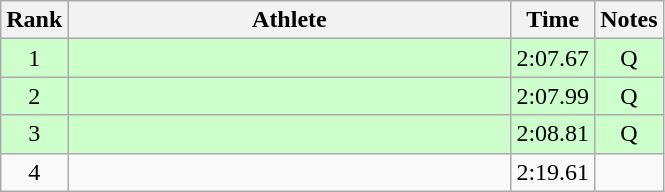<table class="wikitable" style="text-align:center">
<tr>
<th>Rank</th>
<th Style="width:18em">Athlete</th>
<th>Time</th>
<th>Notes</th>
</tr>
<tr style="background:#cfc">
<td>1</td>
<td style="text-align:left"></td>
<td>2:07.67</td>
<td>Q</td>
</tr>
<tr style="background:#cfc">
<td>2</td>
<td style="text-align:left"></td>
<td>2:07.99</td>
<td>Q</td>
</tr>
<tr style="background:#cfc">
<td>3</td>
<td style="text-align:left"></td>
<td>2:08.81</td>
<td>Q</td>
</tr>
<tr>
<td>4</td>
<td style="text-align:left"></td>
<td>2:19.61</td>
<td></td>
</tr>
</table>
